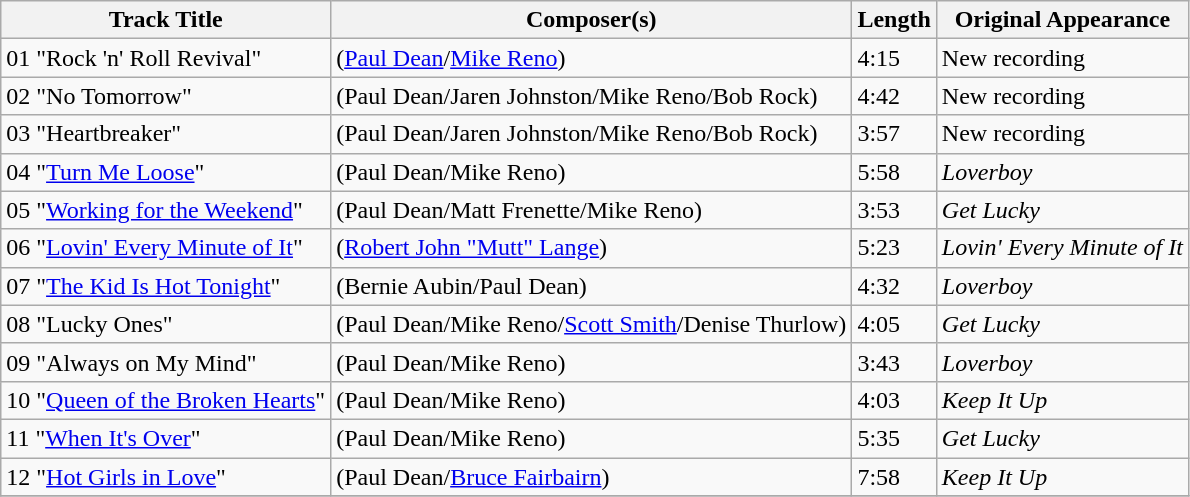<table class="wikitable">
<tr>
<th>Track Title</th>
<th>Composer(s)</th>
<th>Length</th>
<th>Original Appearance</th>
</tr>
<tr>
<td>01 "Rock 'n' Roll Revival"</td>
<td>(<a href='#'>Paul Dean</a>/<a href='#'>Mike Reno</a>)</td>
<td>4:15</td>
<td>New recording</td>
</tr>
<tr>
<td>02 "No Tomorrow"</td>
<td>(Paul Dean/Jaren Johnston/Mike Reno/Bob Rock)</td>
<td>4:42</td>
<td>New recording</td>
</tr>
<tr>
<td>03 "Heartbreaker"</td>
<td>(Paul Dean/Jaren Johnston/Mike Reno/Bob Rock)</td>
<td>3:57</td>
<td>New recording</td>
</tr>
<tr>
<td>04 "<a href='#'>Turn Me Loose</a>"</td>
<td>(Paul Dean/Mike Reno)</td>
<td>5:58</td>
<td><em>Loverboy</em></td>
</tr>
<tr>
<td>05 "<a href='#'>Working for the Weekend</a>"</td>
<td>(Paul Dean/Matt Frenette/Mike Reno)</td>
<td>3:53</td>
<td><em>Get Lucky</em></td>
</tr>
<tr>
<td>06 "<a href='#'>Lovin' Every Minute of It</a>"</td>
<td>(<a href='#'>Robert John "Mutt" Lange</a>)</td>
<td>5:23</td>
<td><em>Lovin' Every Minute of It</em></td>
</tr>
<tr>
<td>07 "<a href='#'>The Kid Is Hot Tonight</a>"</td>
<td>(Bernie Aubin/Paul Dean)</td>
<td>4:32</td>
<td><em>Loverboy</em></td>
</tr>
<tr>
<td>08 "Lucky Ones"</td>
<td>(Paul Dean/Mike Reno/<a href='#'>Scott Smith</a>/Denise Thurlow)</td>
<td>4:05</td>
<td><em>Get Lucky</em></td>
</tr>
<tr>
<td>09 "Always on My Mind"</td>
<td>(Paul Dean/Mike Reno)</td>
<td>3:43</td>
<td><em>Loverboy</em></td>
</tr>
<tr>
<td>10 "<a href='#'>Queen of the Broken Hearts</a>"</td>
<td>(Paul Dean/Mike Reno)</td>
<td>4:03</td>
<td><em>Keep It Up</em></td>
</tr>
<tr>
<td>11 "<a href='#'>When It's Over</a>"</td>
<td>(Paul Dean/Mike Reno)</td>
<td>5:35</td>
<td><em>Get Lucky</em></td>
</tr>
<tr>
<td>12 "<a href='#'>Hot Girls in Love</a>"</td>
<td>(Paul Dean/<a href='#'>Bruce Fairbairn</a>)</td>
<td>7:58</td>
<td><em>Keep It Up</em></td>
</tr>
<tr>
</tr>
</table>
